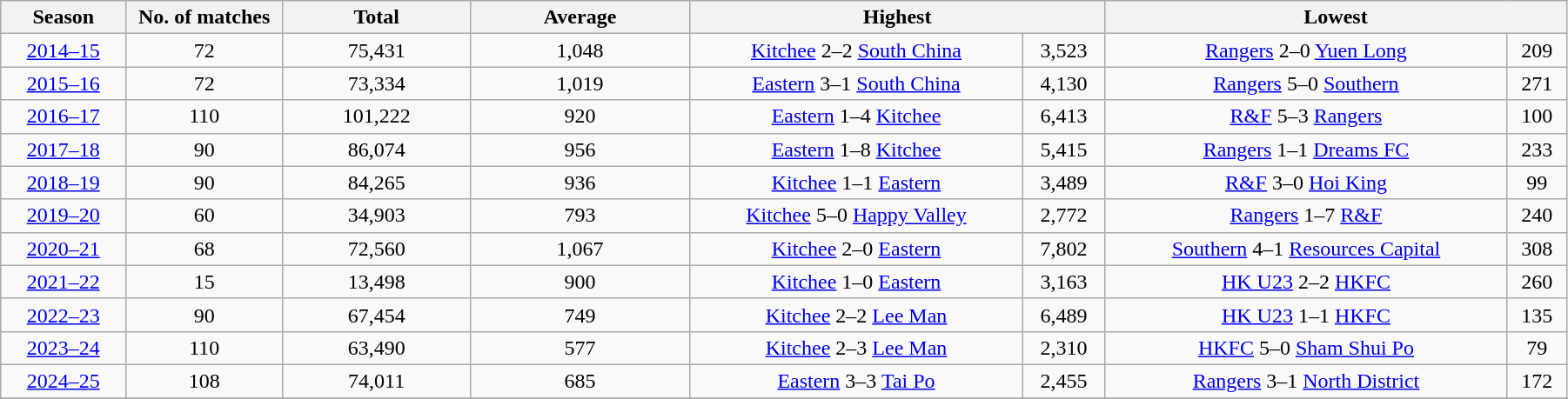<table class="wikitable sortable" style="text-align:center;" width = 95%>
<tr>
<th width = 8%>Season</th>
<th width = 10%>No. of matches</th>
<th width = 12%>Total</th>
<th width = 14%>Average</th>
<th colspan=2!width = 15%>Highest</th>
<th colspan=2!width = 15%>Lowest</th>
</tr>
<tr>
<td><a href='#'>2014–15</a></td>
<td>72</td>
<td>75,431</td>
<td>1,048</td>
<td><a href='#'>Kitchee</a> 2–2 <a href='#'>South China</a></td>
<td>3,523</td>
<td><a href='#'>Rangers</a> 2–0 <a href='#'>Yuen Long</a></td>
<td>209</td>
</tr>
<tr>
<td><a href='#'>2015–16</a></td>
<td>72</td>
<td>73,334</td>
<td>1,019</td>
<td><a href='#'>Eastern</a> 3–1 <a href='#'>South China</a></td>
<td>4,130</td>
<td><a href='#'>Rangers</a> 5–0 <a href='#'>Southern</a></td>
<td>271</td>
</tr>
<tr>
<td><a href='#'>2016–17</a></td>
<td>110</td>
<td>101,222</td>
<td>920</td>
<td><a href='#'>Eastern</a> 1–4 <a href='#'>Kitchee</a></td>
<td>6,413</td>
<td><a href='#'>R&F</a> 5–3 <a href='#'>Rangers</a></td>
<td>100</td>
</tr>
<tr>
<td><a href='#'>2017–18</a></td>
<td>90</td>
<td>86,074</td>
<td>956</td>
<td><a href='#'>Eastern</a> 1–8 <a href='#'>Kitchee</a></td>
<td>5,415</td>
<td><a href='#'>Rangers</a> 1–1 <a href='#'>Dreams FC</a></td>
<td>233</td>
</tr>
<tr>
<td><a href='#'>2018–19</a></td>
<td>90</td>
<td>84,265</td>
<td>936</td>
<td><a href='#'>Kitchee</a> 1–1 <a href='#'>Eastern</a></td>
<td>3,489</td>
<td><a href='#'>R&F</a> 3–0 <a href='#'>Hoi King</a></td>
<td>99</td>
</tr>
<tr>
<td><a href='#'>2019–20</a></td>
<td>60</td>
<td>34,903</td>
<td>793</td>
<td><a href='#'>Kitchee</a> 5–0 <a href='#'>Happy Valley</a></td>
<td>2,772</td>
<td><a href='#'>Rangers</a> 1–7 <a href='#'>R&F</a></td>
<td>240</td>
</tr>
<tr>
<td><a href='#'>2020–21</a></td>
<td>68</td>
<td>72,560</td>
<td>1,067</td>
<td><a href='#'>Kitchee</a> 2–0 <a href='#'>Eastern</a></td>
<td>7,802</td>
<td><a href='#'>Southern</a> 4–1 <a href='#'>Resources Capital</a></td>
<td>308</td>
</tr>
<tr>
<td><a href='#'>2021–22</a></td>
<td>15</td>
<td>13,498</td>
<td>900</td>
<td><a href='#'>Kitchee</a> 1–0 <a href='#'>Eastern</a></td>
<td>3,163</td>
<td><a href='#'>HK U23</a> 2–2 <a href='#'>HKFC</a></td>
<td>260</td>
</tr>
<tr>
<td><a href='#'>2022–23</a></td>
<td>90</td>
<td>67,454</td>
<td>749</td>
<td><a href='#'>Kitchee</a> 2–2 <a href='#'>Lee Man</a></td>
<td>6,489</td>
<td><a href='#'>HK U23</a> 1–1 <a href='#'>HKFC</a></td>
<td>135</td>
</tr>
<tr>
<td><a href='#'>2023–24</a></td>
<td>110</td>
<td>63,490</td>
<td>577</td>
<td><a href='#'>Kitchee</a> 2–3 <a href='#'>Lee Man</a></td>
<td>2,310</td>
<td><a href='#'>HKFC</a> 5–0 <a href='#'>Sham Shui Po</a></td>
<td>79</td>
</tr>
<tr>
<td><a href='#'>2024–25</a></td>
<td>108</td>
<td>74,011</td>
<td>685</td>
<td><a href='#'>Eastern</a> 3–3 <a href='#'>Tai Po</a></td>
<td>2,455</td>
<td><a href='#'>Rangers</a> 3–1 <a href='#'>North District</a></td>
<td>172</td>
</tr>
<tr>
</tr>
</table>
